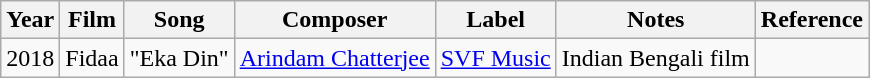<table class="wikitable">
<tr>
<th>Year</th>
<th>Film</th>
<th>Song</th>
<th>Composer</th>
<th>Label</th>
<th>Notes</th>
<th>Reference</th>
</tr>
<tr>
<td>2018</td>
<td>Fidaa</td>
<td>"Eka Din"</td>
<td><a href='#'>Arindam Chatterjee</a></td>
<td><a href='#'>SVF Music</a></td>
<td>Indian Bengali film</td>
<td><br></td>
</tr>
</table>
